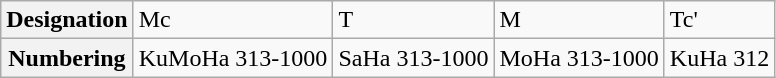<table class="wikitable">
<tr>
<th>Designation</th>
<td>Mc</td>
<td>T</td>
<td>M</td>
<td>Tc'</td>
</tr>
<tr>
<th>Numbering</th>
<td>KuMoHa 313-1000</td>
<td>SaHa 313-1000</td>
<td>MoHa 313-1000</td>
<td>KuHa 312</td>
</tr>
</table>
